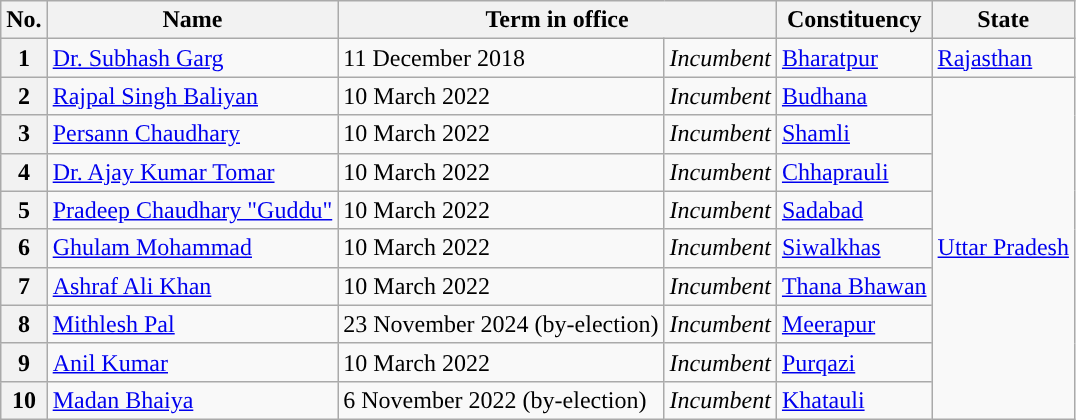<table class="wikitable sortable">
<tr>
<th style="background-color:">No.</th>
<th style="background-color:">Name</th>
<th colspan="2" style="background-color:">Term in office</th>
<th style="background-color:">Constituency</th>
<th style="background-color:">State</th>
</tr>
<tr>
<th>1</th>
<td><a href='#'>Dr. Subhash Garg</a></td>
<td>11 December 2018</td>
<td><em>Incumbent</em></td>
<td><a href='#'>Bharatpur</a></td>
<td><a href='#'>Rajasthan</a></td>
</tr>
<tr>
<th>2</th>
<td><a href='#'>Rajpal Singh Baliyan</a></td>
<td>10 March 2022</td>
<td><em>Incumbent</em></td>
<td><a href='#'>Budhana</a></td>
<td rowspan="9"><a href='#'>Uttar Pradesh</a></td>
</tr>
<tr>
<th>3</th>
<td><a href='#'>Persann Chaudhary</a></td>
<td>10 March 2022</td>
<td><em>Incumbent</em></td>
<td><a href='#'>Shamli</a></td>
</tr>
<tr>
<th>4</th>
<td><a href='#'>Dr. Ajay Kumar Tomar</a></td>
<td>10 March 2022</td>
<td><em>Incumbent</em></td>
<td><a href='#'>Chhaprauli</a></td>
</tr>
<tr>
<th>5</th>
<td><a href='#'>Pradeep Chaudhary "Guddu"</a></td>
<td>10 March 2022</td>
<td><em>Incumbent</em></td>
<td><a href='#'>Sadabad</a></td>
</tr>
<tr>
<th>6</th>
<td><a href='#'>Ghulam Mohammad</a></td>
<td>10 March 2022</td>
<td><em>Incumbent</em></td>
<td><a href='#'>Siwalkhas</a></td>
</tr>
<tr>
<th>7</th>
<td><a href='#'>Ashraf Ali Khan</a></td>
<td>10 March 2022</td>
<td><em>Incumbent</em></td>
<td><a href='#'>Thana Bhawan</a></td>
</tr>
<tr>
<th>8</th>
<td><a href='#'>Mithlesh Pal</a></td>
<td>23 November 2024 (by-election)</td>
<td><em>Incumbent</em></td>
<td><a href='#'>Meerapur</a></td>
</tr>
<tr>
<th>9</th>
<td><a href='#'>Anil Kumar</a></td>
<td>10 March 2022</td>
<td><em>Incumbent</em></td>
<td><a href='#'>Purqazi</a></td>
</tr>
<tr>
<th>10</th>
<td><a href='#'>Madan Bhaiya</a></td>
<td>6 November 2022 (by-election)</td>
<td><em>Incumbent</em></td>
<td><a href='#'>Khatauli</a></td>
</tr>
</table>
